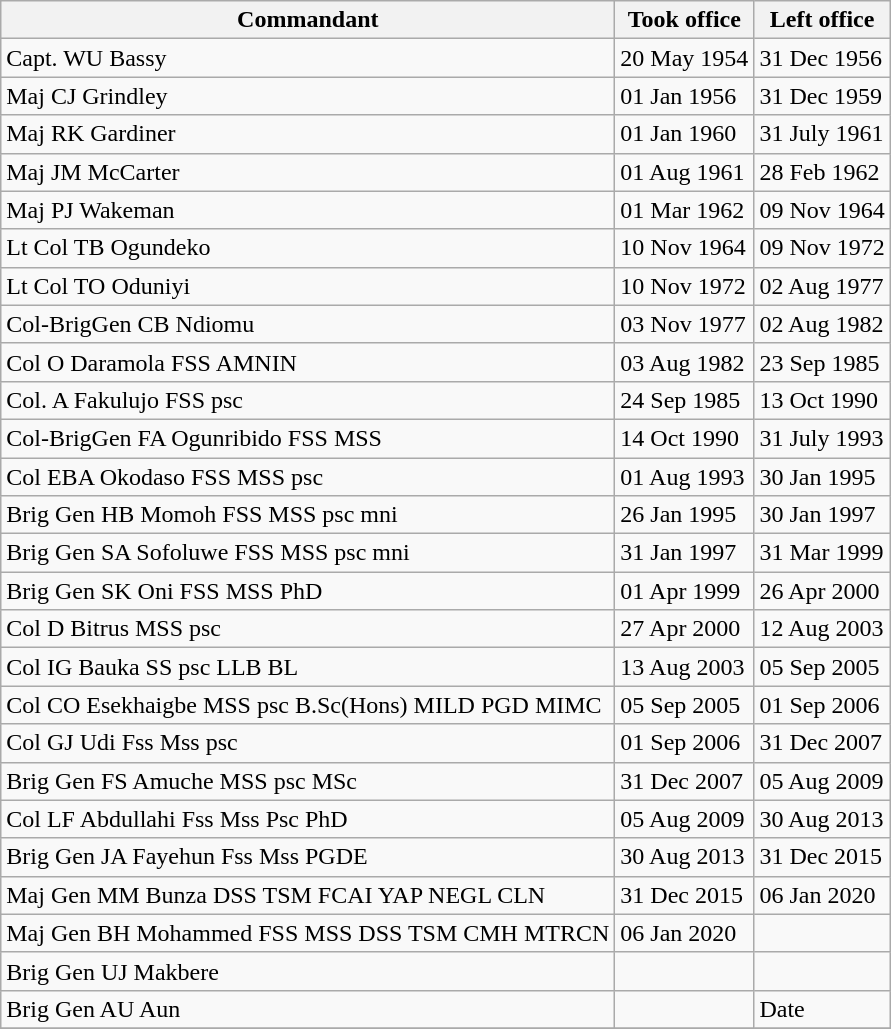<table class="wikitable">
<tr>
<th>Commandant</th>
<th>Took office</th>
<th>Left office</th>
</tr>
<tr>
<td>Capt. WU Bassy</td>
<td>20 May 1954</td>
<td>31 Dec 1956</td>
</tr>
<tr>
<td>Maj CJ Grindley</td>
<td>01 Jan 1956</td>
<td>31 Dec 1959</td>
</tr>
<tr>
<td>Maj RK Gardiner</td>
<td>01 Jan 1960</td>
<td>31 July 1961</td>
</tr>
<tr>
<td>Maj JM McCarter</td>
<td>01 Aug 1961</td>
<td>28 Feb 1962</td>
</tr>
<tr>
<td>Maj PJ Wakeman</td>
<td>01 Mar 1962</td>
<td>09 Nov 1964</td>
</tr>
<tr>
<td>Lt Col TB Ogundeko</td>
<td>10 Nov 1964</td>
<td>09 Nov 1972</td>
</tr>
<tr>
<td>Lt Col TO Oduniyi</td>
<td>10 Nov 1972</td>
<td>02 Aug 1977</td>
</tr>
<tr>
<td>Col-BrigGen CB Ndiomu</td>
<td>03 Nov 1977</td>
<td>02 Aug 1982</td>
</tr>
<tr>
<td>Col O Daramola FSS AMNIN</td>
<td>03 Aug 1982</td>
<td>23 Sep 1985</td>
</tr>
<tr>
<td>Col. A Fakulujo FSS psc</td>
<td>24 Sep 1985</td>
<td>13 Oct 1990</td>
</tr>
<tr>
<td>Col-BrigGen FA Ogunribido FSS MSS</td>
<td>14 Oct 1990</td>
<td>31 July 1993</td>
</tr>
<tr>
<td>Col EBA Okodaso FSS MSS psc</td>
<td>01 Aug 1993</td>
<td>30 Jan 1995</td>
</tr>
<tr>
<td>Brig Gen HB Momoh FSS MSS psc mni</td>
<td>26 Jan 1995</td>
<td>30 Jan 1997</td>
</tr>
<tr>
<td>Brig Gen SA Sofoluwe FSS MSS psc mni</td>
<td>31 Jan 1997</td>
<td>31 Mar 1999</td>
</tr>
<tr>
<td>Brig Gen SK Oni FSS MSS PhD</td>
<td>01 Apr 1999</td>
<td>26 Apr 2000</td>
</tr>
<tr>
<td>Col D Bitrus MSS psc</td>
<td>27 Apr 2000</td>
<td>12 Aug 2003</td>
</tr>
<tr>
<td>Col IG Bauka SS psc LLB BL</td>
<td>13 Aug 2003</td>
<td>05 Sep 2005</td>
</tr>
<tr>
<td>Col CO Esekhaigbe MSS psc B.Sc(Hons) MILD PGD MIMC</td>
<td>05 Sep 2005</td>
<td>01 Sep 2006</td>
</tr>
<tr>
<td>Col GJ Udi Fss Mss psc</td>
<td>01 Sep 2006</td>
<td>31 Dec 2007</td>
</tr>
<tr>
<td>Brig Gen FS Amuche MSS psc MSc</td>
<td>31 Dec 2007</td>
<td>05 Aug 2009</td>
</tr>
<tr>
<td>Col LF Abdullahi Fss Mss Psc PhD</td>
<td>05 Aug 2009</td>
<td>30 Aug 2013</td>
</tr>
<tr>
<td>Brig Gen JA Fayehun Fss Mss PGDE</td>
<td>30 Aug 2013</td>
<td>31 Dec 2015</td>
</tr>
<tr>
<td>Maj Gen MM Bunza DSS TSM FCAI YAP NEGL CLN</td>
<td>31 Dec 2015</td>
<td>06 Jan 2020</td>
</tr>
<tr>
<td>Maj Gen BH Mohammed FSS MSS DSS TSM CMH MTRCN</td>
<td>06 Jan 2020</td>
<td></td>
</tr>
<tr>
<td>Brig Gen UJ Makbere</td>
<td></td>
<td></td>
</tr>
<tr>
<td>Brig Gen AU Aun</td>
<td></td>
<td>Date</td>
</tr>
<tr>
</tr>
</table>
